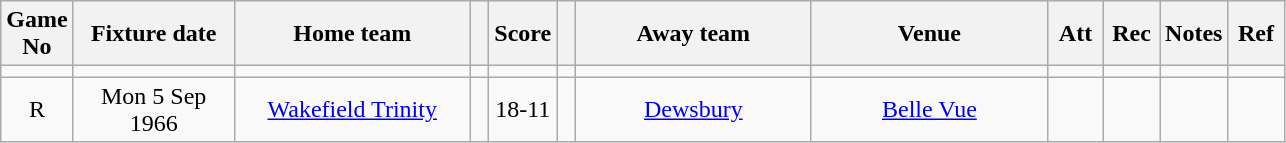<table class="wikitable" style="text-align:center;">
<tr>
<th width=20 abbr="No">Game No</th>
<th width=100 abbr="Date">Fixture date</th>
<th width=150 abbr="Home team">Home team</th>
<th width=5 abbr="space"></th>
<th width=20 abbr="Score">Score</th>
<th width=5 abbr="space"></th>
<th width=150 abbr="Away team">Away team</th>
<th width=150 abbr="Venue">Venue</th>
<th width=30 abbr="Att">Att</th>
<th width=30 abbr="Rec">Rec</th>
<th width=20 abbr="Notes">Notes</th>
<th width=30 abbr="Ref">Ref</th>
</tr>
<tr>
<td></td>
<td></td>
<td></td>
<td></td>
<td></td>
<td></td>
<td></td>
<td></td>
<td></td>
<td></td>
<td></td>
<td></td>
</tr>
<tr>
<td>R</td>
<td>Mon 5 Sep 1966</td>
<td><a href='#'>Wakefield Trinity</a></td>
<td></td>
<td>18-11</td>
<td></td>
<td><a href='#'>Dewsbury</a></td>
<td><a href='#'>Belle Vue</a></td>
<td></td>
<td></td>
<td></td>
<td></td>
</tr>
</table>
